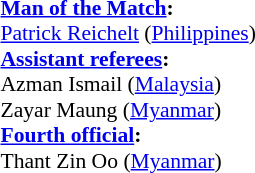<table width=50% style="font-size:90%;">
<tr>
<td><br><strong><a href='#'>Man of the Match</a>:</strong>	
<br><a href='#'>Patrick Reichelt</a> (<a href='#'>Philippines</a>)<br><strong><a href='#'>Assistant referees</a>:</strong>
<br>Azman Ismail (<a href='#'>Malaysia</a>)
<br>Zayar Maung (<a href='#'>Myanmar</a>)
<br><strong><a href='#'>Fourth official</a>:</strong>
<br>Thant Zin Oo (<a href='#'>Myanmar</a>)</td>
</tr>
</table>
